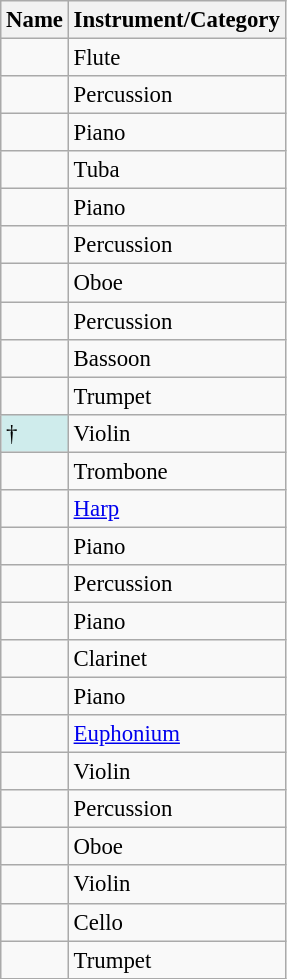<table class="wikitable sortable" style="font-size: 95%">
<tr>
<th>Name</th>
<th>Instrument/Category</th>
</tr>
<tr>
<td></td>
<td>Flute</td>
</tr>
<tr>
<td></td>
<td>Percussion</td>
</tr>
<tr>
<td><strong></strong></td>
<td>Piano</td>
</tr>
<tr>
<td></td>
<td>Tuba</td>
</tr>
<tr>
<td></td>
<td>Piano</td>
</tr>
<tr>
<td></td>
<td>Percussion</td>
</tr>
<tr>
<td></td>
<td>Oboe</td>
</tr>
<tr>
<td></td>
<td>Percussion</td>
</tr>
<tr>
<td><strong></strong></td>
<td>Bassoon</td>
</tr>
<tr>
<td></td>
<td>Trumpet</td>
</tr>
<tr>
<td bgcolor="#CFECEC"><strong></strong>†</td>
<td>Violin</td>
</tr>
<tr>
<td><strong></strong></td>
<td>Trombone</td>
</tr>
<tr>
<td></td>
<td><a href='#'>Harp</a></td>
</tr>
<tr>
<td></td>
<td>Piano</td>
</tr>
<tr>
<td></td>
<td>Percussion</td>
</tr>
<tr>
<td></td>
<td>Piano</td>
</tr>
<tr>
<td></td>
<td>Clarinet</td>
</tr>
<tr>
<td></td>
<td>Piano</td>
</tr>
<tr>
<td></td>
<td><a href='#'>Euphonium</a></td>
</tr>
<tr>
<td></td>
<td>Violin</td>
</tr>
<tr>
<td><strong></strong></td>
<td>Percussion</td>
</tr>
<tr>
<td></td>
<td>Oboe</td>
</tr>
<tr>
<td></td>
<td>Violin</td>
</tr>
<tr>
<td></td>
<td>Cello</td>
</tr>
<tr>
<td></td>
<td>Trumpet</td>
</tr>
</table>
